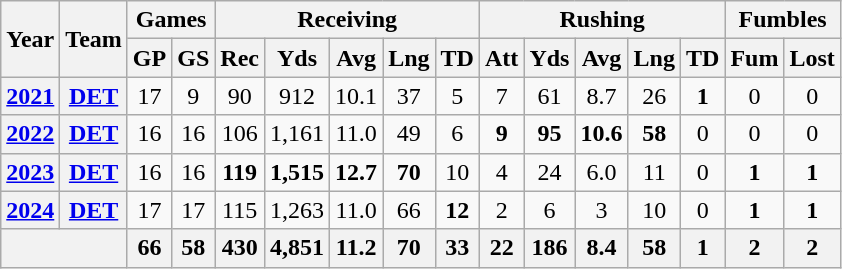<table class="wikitable" style="text-align:center;">
<tr>
<th rowspan="2">Year</th>
<th rowspan="2">Team</th>
<th colspan="2">Games</th>
<th colspan="5">Receiving</th>
<th colspan="5">Rushing</th>
<th colspan="2">Fumbles</th>
</tr>
<tr>
<th>GP</th>
<th>GS</th>
<th>Rec</th>
<th>Yds</th>
<th>Avg</th>
<th>Lng</th>
<th>TD</th>
<th>Att</th>
<th>Yds</th>
<th>Avg</th>
<th>Lng</th>
<th>TD</th>
<th>Fum</th>
<th>Lost</th>
</tr>
<tr>
<th><a href='#'>2021</a></th>
<th><a href='#'>DET</a></th>
<td>17</td>
<td>9</td>
<td>90</td>
<td>912</td>
<td>10.1</td>
<td>37</td>
<td>5</td>
<td>7</td>
<td>61</td>
<td>8.7</td>
<td>26</td>
<td><strong>1</strong></td>
<td>0</td>
<td>0</td>
</tr>
<tr>
<th><a href='#'>2022</a></th>
<th><a href='#'>DET</a></th>
<td>16</td>
<td>16</td>
<td>106</td>
<td>1,161</td>
<td>11.0</td>
<td>49</td>
<td>6</td>
<td><strong>9</strong></td>
<td><strong>95</strong></td>
<td><strong>10.6</strong></td>
<td><strong>58</strong></td>
<td>0</td>
<td>0</td>
<td>0</td>
</tr>
<tr>
<th><a href='#'>2023</a></th>
<th><a href='#'>DET</a></th>
<td>16</td>
<td>16</td>
<td><strong>119</strong></td>
<td><strong>1,515</strong></td>
<td><strong>12.7</strong></td>
<td><strong>70</strong></td>
<td>10</td>
<td>4</td>
<td>24</td>
<td>6.0</td>
<td>11</td>
<td>0</td>
<td><strong>1</strong></td>
<td><strong>1</strong></td>
</tr>
<tr>
<th><a href='#'>2024</a></th>
<th><a href='#'>DET</a></th>
<td>17</td>
<td>17</td>
<td>115</td>
<td>1,263</td>
<td>11.0</td>
<td>66</td>
<td><strong>12</strong></td>
<td>2</td>
<td>6</td>
<td>3</td>
<td>10</td>
<td>0</td>
<td><strong>1</strong></td>
<td><strong>1</strong></td>
</tr>
<tr>
<th colspan="2"></th>
<th>66</th>
<th>58</th>
<th>430</th>
<th>4,851</th>
<th>11.2</th>
<th>70</th>
<th>33</th>
<th>22</th>
<th>186</th>
<th>8.4</th>
<th>58</th>
<th>1</th>
<th>2</th>
<th>2</th>
</tr>
</table>
